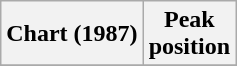<table class="wikitable sortable plainrowheaders">
<tr>
<th>Chart (1987)</th>
<th>Peak<br>position</th>
</tr>
<tr>
</tr>
</table>
